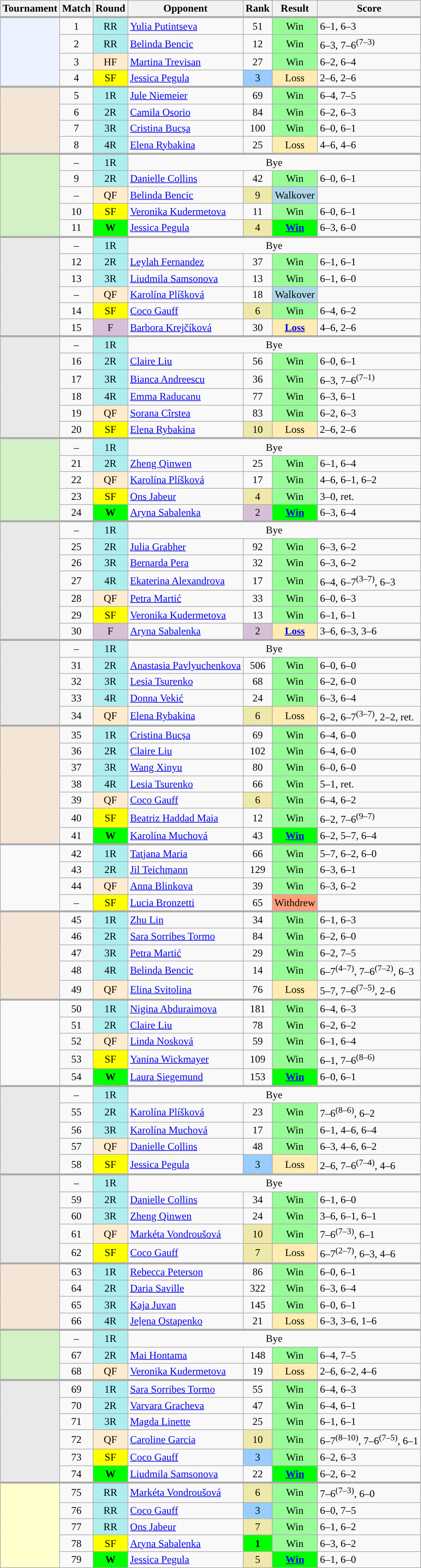<table class="wikitable">
<tr>
<th>Tournament</th>
<th>Match</th>
<th>Round</th>
<th>Opponent</th>
<th>Rank</th>
<th>Result</th>
<th>Score</th>
</tr>
<tr style="border-top:3px solid #aaaaaa">
<td rowspan="4" style="background:#ecf2ff; text-align:left"></td>
<td style="text-align:center">1</td>
<td style="text-align:center; background:#afeeee">RR</td>
<td> <a href='#'>Yulia Putintseva</a></td>
<td style="text-align:center">51</td>
<td style="text-align:center; background:#98fb98">Win</td>
<td>6–1, 6–3</td>
</tr>
<tr>
<td style="text-align:center">2</td>
<td style="text-align:center; background:#afeeee">RR</td>
<td> <a href='#'>Belinda Bencic</a></td>
<td style="text-align:center">12</td>
<td style="text-align:center; background:#98fb98">Win</td>
<td>6–3, 7–6<sup>(7–3)</sup></td>
</tr>
<tr>
<td style="text-align:center">3</td>
<td style="text-align:center; background:#ffebcd">HF</td>
<td> <a href='#'>Martina Trevisan</a></td>
<td style="text-align:center">27</td>
<td style="text-align:center; background:#98fb98">Win</td>
<td>6–2, 6–4</td>
</tr>
<tr>
<td style="text-align:center">4</td>
<td style="text-align:center; background:yellow">SF</td>
<td> <a href='#'>Jessica Pegula</a></td>
<td style="text-align:center; background:#99ccff">3</td>
<td style="text-align:center; background:#ffecb2">Loss</td>
<td>2–6, 2–6</td>
</tr>
<tr style="border-top:3px solid #aaaaaa">
<td rowspan="4" style="background:#f3e6d7; text-align:left"></td>
<td style="text-align:center">5</td>
<td style="text-align:center; background:#afeeee">1R</td>
<td> <a href='#'>Jule Niemeier</a></td>
<td style="text-align:center">69</td>
<td style="text-align:center; background:#98fb98">Win</td>
<td>6–4, 7–5</td>
</tr>
<tr>
<td style="text-align:center">6</td>
<td style="text-align:center; background:#afeeee">2R</td>
<td> <a href='#'>Camila Osorio</a></td>
<td style="text-align:center">84</td>
<td style="text-align:center; background:#98fb98">Win</td>
<td>6–2, 6–3</td>
</tr>
<tr>
<td style="text-align:center">7</td>
<td style="text-align:center; background:#afeeee">3R</td>
<td> <a href='#'>Cristina Bucșa</a> </td>
<td style="text-align:center">100</td>
<td style="text-align:center; background:#98fb98">Win</td>
<td>6–0, 6–1</td>
</tr>
<tr>
<td style="text-align:center">8</td>
<td style="text-align:center; background:#afeeee">4R</td>
<td> <a href='#'>Elena Rybakina</a> </td>
<td style="text-align:center">25</td>
<td style="text-align:center; background:#ffecb2">Loss</td>
<td>4–6, 4–6</td>
</tr>
<tr style="border-top:3px solid #aaaaaa">
<td rowspan="5" style="background:#d4f1c5; text-align:left"></td>
<td style="text-align:center">–</td>
<td style="text-align:center; background:#afeeee">1R</td>
<td colspan="4" style="text-align:center">Bye</td>
</tr>
<tr>
<td style="text-align:center">9</td>
<td style="text-align:center; background:#afeeee">2R</td>
<td> <a href='#'>Danielle Collins</a></td>
<td style="text-align:center">42</td>
<td style="text-align:center; background:#98fb98">Win</td>
<td>6–0, 6–1</td>
</tr>
<tr>
<td style="text-align:center">–</td>
<td style="text-align:center; background:#ffebcd">QF</td>
<td> <a href='#'>Belinda Bencic</a> </td>
<td style="text-align:center; background:#eee8aa">9</td>
<td style="text-align:center; background:lightblue">Walkover</td>
<td></td>
</tr>
<tr>
<td style="text-align:center">10</td>
<td style="text-align:center; background:yellow">SF</td>
<td> <a href='#'>Veronika Kudermetova</a> </td>
<td style="text-align:center">11</td>
<td style="text-align:center; background:#98fb98">Win</td>
<td>6–0, 6–1</td>
</tr>
<tr>
<td style="text-align:center">11</td>
<td style="text-align:center; background:lime"><strong>W</strong></td>
<td> <a href='#'>Jessica Pegula</a> </td>
<td style="text-align:center; background:#eee8aa">4</td>
<td style="text-align:center; background:lime"><strong><a href='#'>Win</a></strong> </td>
<td>6–3, 6–0</td>
</tr>
<tr style="border-top:3px solid #aaaaaa">
<td rowspan="6" style="background:#e9e9e9; text-align:left"></td>
<td style="text-align:center">–</td>
<td style="text-align:center; background:#afeeee">1R</td>
<td colspan="4" style="text-align:center">Bye</td>
</tr>
<tr>
<td style="text-align:center">12</td>
<td style="text-align:center; background:#afeeee">2R</td>
<td> <a href='#'>Leylah Fernandez</a></td>
<td style="text-align:center">37</td>
<td style="text-align:center; background:#98fb98">Win</td>
<td>6–1, 6–1</td>
</tr>
<tr>
<td style="text-align:center">13</td>
<td style="text-align:center; background:#afeeee">3R</td>
<td> <a href='#'>Liudmila Samsonova</a> </td>
<td style="text-align:center">13</td>
<td style="text-align:center; background:#98fb98">Win</td>
<td>6–1, 6–0</td>
</tr>
<tr>
<td style="text-align:center">–</td>
<td style="text-align:center; background:#ffebcd">QF</td>
<td> <a href='#'>Karolína Plíšková</a></td>
<td style="text-align:center">18</td>
<td style="text-align:center; background:lightblue">Walkover</td>
<td></td>
</tr>
<tr>
<td style="text-align:center">14</td>
<td style="text-align:center; background:yellow">SF</td>
<td> <a href='#'>Coco Gauff</a> </td>
<td style="text-align:center; background:#eee8aa">6</td>
<td style="text-align:center; background:#98fb98">Win</td>
<td>6–4, 6–2</td>
</tr>
<tr>
<td style="text-align:center">15</td>
<td style="text-align:center; background:thistle">F</td>
<td> <a href='#'>Barbora Krejčíková</a></td>
<td style="text-align:center">30</td>
<td style="text-align:center; background:#ffecb2"><strong><a href='#'>Loss</a></strong></td>
<td>4–6, 2–6</td>
</tr>
<tr style="border-top:3px solid #aaaaaa">
<td rowspan="6" style="background:#e9e9e9; text-align:left"></td>
<td style="text-align:center">–</td>
<td style="text-align:center; background:#afeeee">1R</td>
<td colspan="4" style="text-align:center">Bye</td>
</tr>
<tr>
<td style="text-align:center">16</td>
<td style="text-align:center; background:#afeeee">2R</td>
<td> <a href='#'>Claire Liu</a></td>
<td style="text-align:center">56</td>
<td style="text-align:center; background:#98fb98">Win</td>
<td>6–0, 6–1</td>
</tr>
<tr>
<td style="text-align:center">17</td>
<td style="text-align:center; background:#afeeee">3R</td>
<td> <a href='#'>Bianca Andreescu</a> </td>
<td style="text-align:center">36</td>
<td style="text-align:center; background:#98fb98">Win</td>
<td>6–3, 7–6<sup>(7–1)</sup></td>
</tr>
<tr>
<td style="text-align:center">18</td>
<td style="text-align:center; background:#afeeee">4R</td>
<td> <a href='#'>Emma Raducanu</a></td>
<td style="text-align:center">77</td>
<td style="text-align:center; background:#98fb98">Win</td>
<td>6–3, 6–1</td>
</tr>
<tr>
<td style="text-align:center">19</td>
<td style="text-align:center; background:#ffebcd">QF</td>
<td> <a href='#'>Sorana Cîrstea</a></td>
<td style="text-align:center">83</td>
<td style="text-align:center; background:#98fb98">Win</td>
<td>6–2, 6–3</td>
</tr>
<tr>
<td style="text-align:center">20</td>
<td style="text-align:center; background:yellow">SF</td>
<td> <a href='#'>Elena Rybakina</a> </td>
<td style="text-align:center; background:#eee8aa">10</td>
<td style="text-align:center; background:#ffecb2">Loss</td>
<td>2–6, 2–6</td>
</tr>
<tr style="border-top:3px solid #aaaaaa">
<td rowspan="5" style="background:#d4f1c5; text-align:left"></td>
<td style="text-align:center">–</td>
<td style="text-align:center; background:#afeeee">1R</td>
<td colspan="4" style="text-align:center">Bye</td>
</tr>
<tr>
<td style="text-align:center">21</td>
<td style="text-align:center; background:#afeeee">2R</td>
<td> <a href='#'>Zheng Qinwen</a></td>
<td style="text-align:center">25</td>
<td style="text-align:center; background:#98fb98">Win</td>
<td>6–1, 6–4</td>
</tr>
<tr>
<td style="text-align:center">22</td>
<td style="text-align:center; background:#ffebcd">QF</td>
<td> <a href='#'>Karolína Plíšková</a></td>
<td style="text-align:center">17</td>
<td style="text-align:center; background:#98fb98">Win</td>
<td>4–6, 6–1, 6–2</td>
</tr>
<tr>
<td style="text-align:center">23</td>
<td style="text-align:center; background:yellow">SF</td>
<td> <a href='#'>Ons Jabeur</a> </td>
<td style="text-align:center; background:#eee8aa">4</td>
<td style="text-align:center; background:#98fb98">Win</td>
<td>3–0, ret.</td>
</tr>
<tr>
<td style="text-align:center">24</td>
<td style="text-align:center; background:lime"><strong>W</strong></td>
<td> <a href='#'>Aryna Sabalenka</a> </td>
<td style="text-align:center; background:thistle">2</td>
<td style="text-align:center; background:lime"><strong><a href='#'>Win</a></strong> </td>
<td>6–3, 6–4</td>
</tr>
<tr style="border-top:3px solid #aaaaaa">
<td rowspan="7" style="background:#e9e9e9; text-align:left"></td>
<td style="text-align:center">–</td>
<td style="text-align:center; background:#afeeee">1R</td>
<td colspan="4" style="text-align:center">Bye</td>
</tr>
<tr>
<td style="text-align:center">25</td>
<td style="text-align:center; background:#afeeee">2R</td>
<td> <a href='#'>Julia Grabher</a> </td>
<td style="text-align:center">92</td>
<td style="text-align:center; background:#98fb98">Win</td>
<td>6–3, 6–2</td>
</tr>
<tr>
<td style="text-align:center">26</td>
<td style="text-align:center; background:#afeeee">3R</td>
<td> <a href='#'>Bernarda Pera</a> </td>
<td style="text-align:center">32</td>
<td style="text-align:center; background:#98fb98">Win</td>
<td>6–3, 6–2</td>
</tr>
<tr>
<td style="text-align:center">27</td>
<td style="text-align:center; background:#afeeee">4R</td>
<td> <a href='#'>Ekaterina Alexandrova</a> </td>
<td style="text-align:center">17</td>
<td style="text-align:center; background:#98fb98">Win</td>
<td>6–4, 6–7<sup>(3–7)</sup>, 6–3</td>
</tr>
<tr>
<td style="text-align:center">28</td>
<td style="text-align:center; background:#ffebcd">QF</td>
<td> <a href='#'>Petra Martić</a> </td>
<td style="text-align:center">33</td>
<td style="text-align:center; background:#98fb98">Win</td>
<td>6–0, 6–3</td>
</tr>
<tr>
<td style="text-align:center">29</td>
<td style="text-align:center; background:yellow">SF</td>
<td> <a href='#'>Veronika Kudermetova</a> </td>
<td style="text-align:center">13</td>
<td style="text-align:center; background:#98fb98">Win</td>
<td>6–1, 6–1</td>
</tr>
<tr>
<td style="text-align:center">30</td>
<td style="text-align:center; background:thistle">F</td>
<td> <a href='#'>Aryna Sabalenka</a> </td>
<td style="text-align:center; background:thistle">2</td>
<td style="text-align:center; background:#ffecb2"><strong><a href='#'>Loss</a></strong></td>
<td>3–6, 6–3, 3–6</td>
</tr>
<tr style="border-top:3px solid #aaaaaa">
<td rowspan="5" style="background:#e9e9e9; text-align:left"></td>
<td style="text-align:center">–</td>
<td style="text-align:center; background:#afeeee">1R</td>
<td colspan="4" style="text-align:center">Bye</td>
</tr>
<tr>
<td style="text-align:center">31</td>
<td style="text-align:center; background:#afeeee">2R</td>
<td> <a href='#'>Anastasia Pavlyuchenkova</a> </td>
<td style="text-align:center">506</td>
<td style="text-align:center; background:#98fb98">Win</td>
<td>6–0, 6–0</td>
</tr>
<tr>
<td style="text-align:center">32</td>
<td style="text-align:center; background:#afeeee">3R</td>
<td> <a href='#'>Lesia Tsurenko</a></td>
<td style="text-align:center">68</td>
<td style="text-align:center; background:#98fb98">Win</td>
<td>6–2, 6–0</td>
</tr>
<tr>
<td style="text-align:center">33</td>
<td style="text-align:center; background:#afeeee">4R</td>
<td> <a href='#'>Donna Vekić</a> </td>
<td style="text-align:center">24</td>
<td style="text-align:center; background:#98fb98">Win</td>
<td>6–3, 6–4</td>
</tr>
<tr>
<td style="text-align:center">34</td>
<td style="text-align:center; background:#ffebcd">QF</td>
<td> <a href='#'>Elena Rybakina</a> </td>
<td style="text-align:center; background:#eee8aa">6</td>
<td style="text-align:center; background:#ffecb2">Loss</td>
<td>6–2, 6–7<sup>(3–7)</sup>, 2–2, ret.</td>
</tr>
<tr style="border-top:3px solid #aaaaaa">
<td rowspan="7" style="background:#f3e6d7; text-align:left"></td>
<td style="text-align:center">35</td>
<td style="text-align:center; background:#afeeee">1R</td>
<td> <a href='#'>Cristina Bucșa</a></td>
<td style="text-align:center">69</td>
<td style="text-align:center; background:#98fb98">Win</td>
<td>6–4, 6–0</td>
</tr>
<tr>
<td style="text-align:center">36</td>
<td style="text-align:center; background:#afeeee">2R</td>
<td> <a href='#'>Claire Liu</a></td>
<td style="text-align:center">102</td>
<td style="text-align:center; background:#98fb98">Win</td>
<td>6–4, 6–0</td>
</tr>
<tr>
<td style="text-align:center">37</td>
<td style="text-align:center; background:#afeeee">3R</td>
<td> <a href='#'>Wang Xinyu</a></td>
<td style="text-align:center">80</td>
<td style="text-align:center; background:#98fb98">Win</td>
<td>6–0, 6–0</td>
</tr>
<tr>
<td style="text-align:center">38</td>
<td style="text-align:center; background:#afeeee">4R</td>
<td> <a href='#'>Lesia Tsurenko</a></td>
<td style="text-align:center">66</td>
<td style="text-align:center; background:#98fb98">Win</td>
<td>5–1, ret.</td>
</tr>
<tr>
<td style="text-align:center">39</td>
<td style="text-align:center; background:#ffebcd">QF</td>
<td> <a href='#'>Coco Gauff</a> </td>
<td style="text-align:center; background:#eee8aa">6</td>
<td style="text-align:center; background:#98fb98">Win</td>
<td>6–4, 6–2</td>
</tr>
<tr>
<td style="text-align:center">40</td>
<td style="text-align:center; background:yellow">SF</td>
<td> <a href='#'>Beatriz Haddad Maia</a> </td>
<td style="text-align:center">12</td>
<td style="text-align:center; background:#98fb98">Win</td>
<td>6–2, 7–6<sup>(9–7)</sup></td>
</tr>
<tr>
<td style="text-align:center">41</td>
<td style="text-align:center; background:lime"><strong>W</strong></td>
<td> <a href='#'>Karolína Muchová</a></td>
<td style="text-align:center">43</td>
<td style="text-align:center; background:lime"><strong><a href='#'>Win</a></strong> </td>
<td>6–2, 5–7, 6–4</td>
</tr>
<tr style="border-top:3px solid #aaaaaa">
<td rowspan="4" style="text-align:left"></td>
<td style="text-align:center">42</td>
<td style="text-align:center; background:#afeeee">1R</td>
<td> <a href='#'>Tatjana Maria</a></td>
<td style="text-align:center">66</td>
<td style="text-align:center; background:#98fb98">Win</td>
<td>5–7, 6–2, 6–0</td>
</tr>
<tr>
<td style="text-align:center">43</td>
<td style="text-align:center; background:#afeeee">2R</td>
<td> <a href='#'>Jil Teichmann</a> </td>
<td style="text-align:center">129</td>
<td style="text-align:center; background:#98fb98">Win</td>
<td>6–3, 6–1</td>
</tr>
<tr>
<td style="text-align:center">44</td>
<td style="text-align:center; background:#ffebcd">QF</td>
<td> <a href='#'>Anna Blinkova</a> </td>
<td style="text-align:center">39</td>
<td style="text-align:center; background:#98fb98">Win</td>
<td>6–3, 6–2</td>
</tr>
<tr>
<td style="text-align:center">–</td>
<td style="text-align:center; background:yellow">SF</td>
<td> <a href='#'>Lucia Bronzetti</a></td>
<td style="text-align:center">65</td>
<td style="text-align:center; background:#ffa07a">Withdrew</td>
<td></td>
</tr>
<tr style="border-top:3px solid #aaaaaa">
<td rowspan="5" style="background:#f3e6d7; text-align:left"></td>
<td style="text-align:center">45</td>
<td style="text-align:center; background:#afeeee">1R</td>
<td> <a href='#'>Zhu Lin</a></td>
<td style="text-align:center">34</td>
<td style="text-align:center; background:#98fb98">Win</td>
<td>6–1, 6–3</td>
</tr>
<tr>
<td style="text-align:center">46</td>
<td style="text-align:center; background:#afeeee">2R</td>
<td> <a href='#'>Sara Sorribes Tormo</a> </td>
<td style="text-align:center">84</td>
<td style="text-align:center; background:#98fb98">Win</td>
<td>6–2, 6–0</td>
</tr>
<tr>
<td style="text-align:center">47</td>
<td style="text-align:center; background:#afeeee">3R</td>
<td> <a href='#'>Petra Martić</a> </td>
<td style="text-align:center">29</td>
<td style="text-align:center; background:#98fb98">Win</td>
<td>6–2, 7–5</td>
</tr>
<tr>
<td style="text-align:center">48</td>
<td style="text-align:center; background:#afeeee">4R</td>
<td> <a href='#'>Belinda Bencic</a> </td>
<td style="text-align:center">14</td>
<td style="text-align:center; background:#98fb98">Win</td>
<td>6–7<sup>(4–7)</sup>, 7–6<sup>(7–2)</sup>, 6–3</td>
</tr>
<tr>
<td style="text-align:center">49</td>
<td style="text-align:center; background:#ffebcd">QF</td>
<td> <a href='#'>Elina Svitolina</a> </td>
<td style="text-align:center">76</td>
<td style="text-align:center; background:#ffecb2">Loss</td>
<td>5–7, 7–6<sup>(7–5)</sup>, 2–6</td>
</tr>
<tr style="border-top:3px solid #aaaaaa">
<td rowspan="5" style=text-align:left"></td>
<td style="text-align:center">50</td>
<td style="text-align:center; background:#afeeee">1R</td>
<td> <a href='#'>Nigina Abduraimova</a></td>
<td style="text-align:center">181</td>
<td style="text-align:center; background:#98fb98">Win</td>
<td>6–4, 6–3</td>
</tr>
<tr>
<td style="text-align:center">51</td>
<td style="text-align:center; background:#afeeee">2R</td>
<td> <a href='#'>Claire Liu</a></td>
<td style="text-align:center">78</td>
<td style="text-align:center; background:#98fb98">Win</td>
<td>6–2, 6–2</td>
</tr>
<tr>
<td style="text-align:center">52</td>
<td style="text-align:center; background:#ffebcd">QF</td>
<td> <a href='#'>Linda Nosková</a> </td>
<td style="text-align:center">59</td>
<td style="text-align:center; background:#98fb98">Win</td>
<td>6–1, 6–4</td>
</tr>
<tr>
<td style="text-align:center">53</td>
<td style="text-align:center; background:yellow">SF</td>
<td> <a href='#'>Yanina Wickmayer</a></td>
<td style="text-align:center">109</td>
<td style="text-align:center; background:#98fb98">Win</td>
<td>6–1, 7–6<sup>(8–6)</sup></td>
</tr>
<tr>
<td style="text-align:center">54</td>
<td style="text-align:center; background:lime"><strong>W</strong></td>
<td> <a href='#'>Laura Siegemund</a></td>
<td style="text-align:center">153</td>
<td style="text-align:center; background:lime"><strong><a href='#'>Win</a></strong> </td>
<td>6–0, 6–1</td>
</tr>
<tr style="border-top:3px solid #aaaaaa">
<td rowspan="5" style="background:#e9e9e9; text-align:left"></td>
<td style="text-align:center">–</td>
<td style="text-align:center; background:#afeeee">1R</td>
<td colspan="4" style="text-align:center">Bye</td>
</tr>
<tr>
<td style="text-align:center">55</td>
<td style="text-align:center; background:#afeeee">2R</td>
<td> <a href='#'>Karolína Plíšková</a></td>
<td style="text-align:center">23</td>
<td style="text-align:center; background:#98fb98">Win</td>
<td>7–6<sup>(8–6)</sup>, 6–2</td>
</tr>
<tr>
<td style="text-align:center">56</td>
<td style="text-align:center; background:#afeeee">3R</td>
<td> <a href='#'>Karolína Muchová</a> </td>
<td style="text-align:center">17</td>
<td style="text-align:center; background:#98fb98">Win</td>
<td>6–1, 4–6, 6–4</td>
</tr>
<tr>
<td style="text-align:center">57</td>
<td style="text-align:center; background:#ffebcd">QF</td>
<td> <a href='#'>Danielle Collins</a> </td>
<td style="text-align:center">48</td>
<td style="text-align:center; background:#98fb98">Win</td>
<td>6–3, 4–6, 6–2</td>
</tr>
<tr>
<td style="text-align:center">58</td>
<td style="text-align:center; background:yellow">SF</td>
<td> <a href='#'>Jessica Pegula</a> </td>
<td style="text-align:center; background:#99ccff">3</td>
<td style="text-align:center; background:#ffecb2">Loss</td>
<td>2–6, 7–6<sup>(7–4)</sup>, 4–6</td>
</tr>
<tr style="border-top:3px solid #aaaaaa">
<td rowspan="5" style="background:#e9e9e9; text-align:left"></td>
<td style="text-align:center">–</td>
<td style="text-align:center; background:#afeeee">1R</td>
<td colspan="4" style="text-align:center">Bye</td>
</tr>
<tr>
<td style="text-align:center">59</td>
<td style="text-align:center; background:#afeeee">2R</td>
<td> <a href='#'>Danielle Collins</a> </td>
<td style="text-align:center">34</td>
<td style="text-align:center; background:#98fb98">Win</td>
<td>6–1, 6–0</td>
</tr>
<tr>
<td style="text-align:center">60</td>
<td style="text-align:center; background:#afeeee">3R</td>
<td> <a href='#'>Zheng Qinwen</a></td>
<td style="text-align:center">24</td>
<td style="text-align:center; background:#98fb98">Win</td>
<td>3–6, 6–1, 6–1</td>
</tr>
<tr>
<td style="text-align:center">61</td>
<td style="text-align:center; background:#ffebcd">QF</td>
<td> <a href='#'>Markéta Vondroušová</a> </td>
<td style="text-align:center; background:#eee8aa">10</td>
<td style="text-align:center; background:#98fb98">Win</td>
<td>7–6<sup>(7–3)</sup>, 6–1</td>
</tr>
<tr>
<td style="text-align:center">62</td>
<td style="text-align:center; background:yellow">SF</td>
<td> <a href='#'>Coco Gauff</a> </td>
<td style="text-align:center; background:#eee8aa">7</td>
<td style="text-align:center; background:#ffecb2">Loss</td>
<td>6–7<sup>(2–7)</sup>, 6–3, 4–6</td>
</tr>
<tr style="border-top:3px solid #aaaaaa">
<td rowspan="4" style="background:#f3e6d7; text-align:left"></td>
<td style="text-align:center">63</td>
<td style="text-align:center; background:#afeeee">1R</td>
<td> <a href='#'>Rebecca Peterson</a></td>
<td style="text-align:center">86</td>
<td style="text-align:center; background:#98fb98">Win</td>
<td>6–0, 6–1</td>
</tr>
<tr>
<td style="text-align:center">64</td>
<td style="text-align:center; background:#afeeee">2R</td>
<td> <a href='#'>Daria Saville</a> </td>
<td style="text-align:center">322</td>
<td style="text-align:center; background:#98fb98">Win</td>
<td>6–3, 6–4</td>
</tr>
<tr>
<td style="text-align:center">65</td>
<td style="text-align:center; background:#afeeee">3R</td>
<td> <a href='#'>Kaja Juvan</a> </td>
<td style="text-align:center">145</td>
<td style="text-align:center; background:#98fb98">Win</td>
<td>6–0, 6–1</td>
</tr>
<tr>
<td style="text-align:center">66</td>
<td style="text-align:center; background:#afeeee">4R</td>
<td> <a href='#'>Jeļena Ostapenko</a> </td>
<td style="text-align:center">21</td>
<td style="text-align:center; background:#ffecb2">Loss</td>
<td>6–3, 3–6, 1–6</td>
</tr>
<tr style="border-top:3px solid #aaaaaa">
<td rowspan="3" style="background:#d4f1c5; text-align:left"></td>
<td style="text-align:center">–</td>
<td style="text-align:center; background:#afeeee">1R</td>
<td colspan="4" style="text-align:center">Bye</td>
</tr>
<tr>
<td style="text-align:center">67</td>
<td style="text-align:center; background:#afeeee">2R</td>
<td> <a href='#'>Mai Hontama</a> </td>
<td style="text-align:center">148</td>
<td style="text-align:center; background:#98fb98">Win</td>
<td>6–4, 7–5</td>
</tr>
<tr>
<td style="text-align:center">68</td>
<td style="text-align:center; background:#ffebcd">QF</td>
<td> <a href='#'>Veronika Kudermetova</a> </td>
<td style="text-align:center">19</td>
<td style="text-align:center; background:#ffecb2">Loss</td>
<td>2–6, 6–2, 4–6</td>
</tr>
<tr style="border-top:3px solid #aaaaaa">
<td rowspan="6" style="background:#e9e9e9; text-align:left"></td>
<td style="text-align:center">69</td>
<td style="text-align:center; background:#afeeee">1R</td>
<td> <a href='#'>Sara Sorribes Tormo</a></td>
<td style="text-align:center">55</td>
<td style="text-align:center; background:#98fb98">Win</td>
<td>6–4, 6–3</td>
</tr>
<tr>
<td style="text-align:center">70</td>
<td style="text-align:center; background:#afeeee">2R</td>
<td> <a href='#'>Varvara Gracheva</a></td>
<td style="text-align:center">47</td>
<td style="text-align:center; background:#98fb98">Win</td>
<td>6–4, 6–1</td>
</tr>
<tr>
<td style="text-align:center">71</td>
<td style="text-align:center; background:#afeeee">3R</td>
<td> <a href='#'>Magda Linette</a></td>
<td style="text-align:center">25</td>
<td style="text-align:center; background:#98fb98">Win</td>
<td>6–1, 6–1</td>
</tr>
<tr>
<td style="text-align:center">72</td>
<td style="text-align:center; background:#ffebcd">QF</td>
<td> <a href='#'>Caroline Garcia</a> </td>
<td style="text-align:center; background:#eee8aa">10</td>
<td style="text-align:center; background:#98fb98">Win</td>
<td>6–7<sup>(8–10)</sup>, 7–6<sup>(7–5)</sup>, 6–1</td>
</tr>
<tr>
<td style="text-align:center">73</td>
<td style="text-align:center; background:yellow">SF</td>
<td> <a href='#'>Coco Gauff</a> </td>
<td style="text-align:center; background:#99ccff">3</td>
<td style="text-align:center; background:#98fb98">Win</td>
<td>6–2, 6–3</td>
</tr>
<tr>
<td style="text-align:center">74</td>
<td style="text-align:center; background:lime"><strong>W</strong></td>
<td> <a href='#'>Liudmila Samsonova</a></td>
<td style="text-align:center">22</td>
<td style="text-align:center; background:lime"><strong><a href='#'>Win</a></strong> </td>
<td>6–2, 6–2</td>
</tr>
<tr style="border-top:3px solid #aaaaaa">
<td rowspan="5" style="background:#ffffcc; text-align:left"></td>
<td style="text-align:center">75</td>
<td style="text-align:center; background:#afeeee">RR</td>
<td> <a href='#'>Markéta Vondroušová</a> </td>
<td style="text-align:center; background:#eee8aa">6</td>
<td style="text-align:center; background:#98fb98">Win</td>
<td>7–6<sup>(7–3)</sup>, 6–0</td>
</tr>
<tr>
<td style="text-align:center">76</td>
<td style="text-align:center; background:#afeeee">RR</td>
<td> <a href='#'>Coco Gauff</a> </td>
<td style="text-align:center; background:#99ccff">3</td>
<td style="text-align:center; background:#98fb98">Win</td>
<td>6–0, 7–5</td>
</tr>
<tr>
<td style="text-align:center">77</td>
<td style="text-align:center; background:#afeeee">RR</td>
<td> <a href='#'>Ons Jabeur</a> </td>
<td style="text-align:center; background:#eee8aa">7</td>
<td style="text-align:center; background:#98fb98">Win</td>
<td>6–1, 6–2</td>
</tr>
<tr>
<td style="text-align:center">78</td>
<td style="text-align:center; background:yellow">SF</td>
<td> <a href='#'>Aryna Sabalenka</a> </td>
<td style="text-align:center; background:lime"><strong>1</strong></td>
<td style="text-align:center; background:#98fb98">Win</td>
<td>6–3, 6–2</td>
</tr>
<tr>
<td style="text-align:center">79</td>
<td style="text-align:center; background:lime"><strong>W</strong></td>
<td> <a href='#'>Jessica Pegula</a> </td>
<td style="text-align:center; background:#eee8aa">5</td>
<td style="text-align:center; background:lime"><strong><a href='#'>Win</a></strong> </td>
<td>6–1, 6–0</td>
</tr>
</table>
